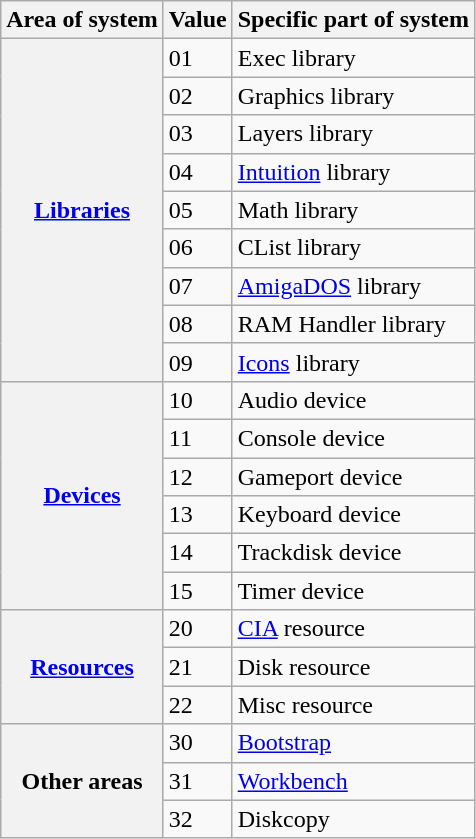<table class="wikitable">
<tr>
<th>Area of system</th>
<th>Value</th>
<th>Specific part of system</th>
</tr>
<tr>
<th rowspan="9"><a href='#'>Libraries</a></th>
<td>01</td>
<td>Exec library</td>
</tr>
<tr>
<td>02</td>
<td>Graphics library</td>
</tr>
<tr>
<td>03</td>
<td>Layers library</td>
</tr>
<tr>
<td>04</td>
<td><a href='#'>Intuition</a> library</td>
</tr>
<tr>
<td>05</td>
<td>Math library</td>
</tr>
<tr>
<td>06</td>
<td>CList library</td>
</tr>
<tr>
<td>07</td>
<td><a href='#'>AmigaDOS</a> library</td>
</tr>
<tr>
<td>08</td>
<td>RAM Handler library</td>
</tr>
<tr>
<td>09</td>
<td><a href='#'>Icons</a> library</td>
</tr>
<tr>
<th rowspan="6"><a href='#'>Devices</a></th>
<td>10</td>
<td>Audio device</td>
</tr>
<tr>
<td>11</td>
<td>Console device</td>
</tr>
<tr>
<td>12</td>
<td>Gameport device</td>
</tr>
<tr>
<td>13</td>
<td>Keyboard device</td>
</tr>
<tr>
<td>14</td>
<td>Trackdisk device</td>
</tr>
<tr>
<td>15</td>
<td>Timer device</td>
</tr>
<tr>
<th rowspan="3"><a href='#'>Resources</a></th>
<td>20</td>
<td><a href='#'>CIA</a> resource</td>
</tr>
<tr>
<td>21</td>
<td>Disk resource</td>
</tr>
<tr>
<td>22</td>
<td>Misc resource</td>
</tr>
<tr>
<th rowspan="3">Other areas</th>
<td>30</td>
<td><a href='#'>Bootstrap</a></td>
</tr>
<tr>
<td>31</td>
<td><a href='#'>Workbench</a></td>
</tr>
<tr>
<td>32</td>
<td>Diskcopy</td>
</tr>
</table>
